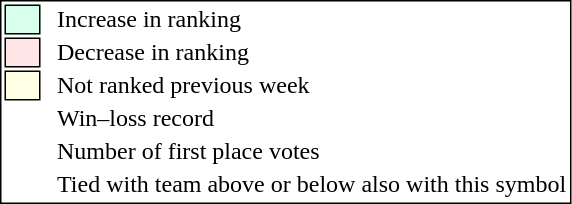<table style="border:1px solid black;">
<tr>
<td style="background:#D8FFEB; width:20px; border:1px solid black;"></td>
<td> </td>
<td>Increase in ranking</td>
</tr>
<tr>
<td style="background:#FFE6E6; width:20px; border:1px solid black;"></td>
<td> </td>
<td>Decrease in ranking</td>
</tr>
<tr>
<td style="background:#FFFFE6; width:20px; border:1px solid black;"></td>
<td> </td>
<td>Not ranked previous week</td>
</tr>
<tr>
<td></td>
<td> </td>
<td>Win–loss record</td>
</tr>
<tr>
<td></td>
<td> </td>
<td>Number of first place votes</td>
</tr>
<tr>
<td></td>
<td></td>
<td>Tied with team above or below also with this symbol</td>
</tr>
</table>
